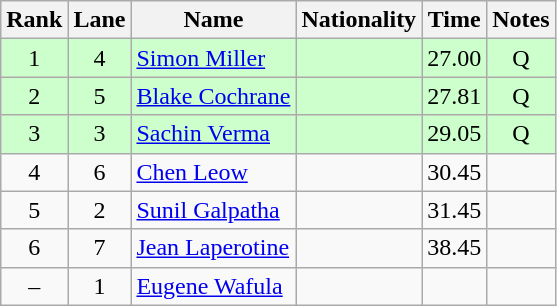<table class="wikitable sortable" style="text-align:center">
<tr>
<th>Rank</th>
<th>Lane</th>
<th>Name</th>
<th>Nationality</th>
<th>Time</th>
<th>Notes</th>
</tr>
<tr bgcolor=ccffcc>
<td>1</td>
<td>4</td>
<td align=left><a href='#'>Simon Miller</a></td>
<td align=left></td>
<td>27.00</td>
<td>Q</td>
</tr>
<tr bgcolor=ccffcc>
<td>2</td>
<td>5</td>
<td align=left><a href='#'>Blake Cochrane</a></td>
<td align=left></td>
<td>27.81</td>
<td>Q</td>
</tr>
<tr bgcolor=ccffcc>
<td>3</td>
<td>3</td>
<td align=left><a href='#'>Sachin Verma</a></td>
<td align=left></td>
<td>29.05</td>
<td>Q</td>
</tr>
<tr>
<td>4</td>
<td>6</td>
<td align=left><a href='#'>Chen Leow</a></td>
<td align=left></td>
<td>30.45</td>
<td></td>
</tr>
<tr>
<td>5</td>
<td>2</td>
<td align=left><a href='#'>Sunil Galpatha</a></td>
<td align=left></td>
<td>31.45</td>
<td></td>
</tr>
<tr>
<td>6</td>
<td>7</td>
<td align=left><a href='#'>Jean Laperotine</a></td>
<td align=left></td>
<td>38.45</td>
<td></td>
</tr>
<tr>
<td>–</td>
<td>1</td>
<td align=left><a href='#'>Eugene Wafula</a></td>
<td align=left></td>
<td></td>
<td></td>
</tr>
</table>
